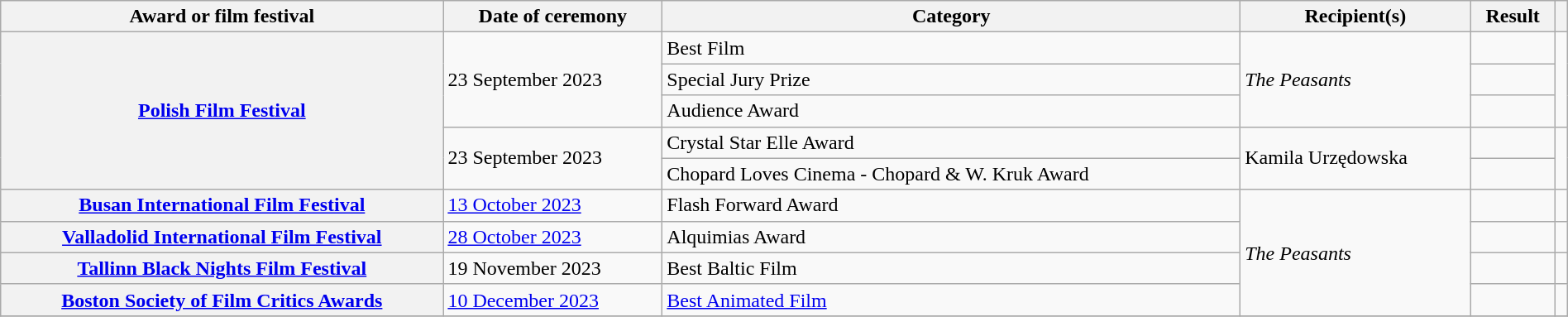<table class="wikitable sortable plainrowheaders" style="width: 100%;">
<tr>
<th scope="col">Award or film festival</th>
<th scope="col">Date of ceremony</th>
<th scope="col">Category</th>
<th scope="col">Recipient(s)</th>
<th scope="col">Result</th>
<th scope="col" class="unsortable"></th>
</tr>
<tr>
<th rowspan="5" scope="row"><a href='#'>Polish Film Festival</a></th>
<td rowspan="3">23 September 2023</td>
<td>Best Film</td>
<td rowspan="3"><em>The Peasants</em></td>
<td></td>
<td rowspan="3" align="center"></td>
</tr>
<tr>
<td>Special Jury Prize</td>
<td></td>
</tr>
<tr>
<td>Audience Award</td>
<td></td>
</tr>
<tr>
<td rowspan="2">23 September 2023</td>
<td>Crystal Star Elle Award</td>
<td rowspan="2">Kamila Urzędowska</td>
<td></td>
<td rowspan="2"></td>
</tr>
<tr>
<td>Chopard Loves Cinema - Chopard & W. Kruk Award</td>
<td></td>
</tr>
<tr>
<th scope="row"><a href='#'>Busan International Film Festival</a></th>
<td><a href='#'>13 October 2023</a></td>
<td>Flash Forward Award</td>
<td rowspan="4"><em>The Peasants</em></td>
<td></td>
<td></td>
</tr>
<tr>
<th scope="row"><a href='#'>Valladolid International Film Festival</a></th>
<td><a href='#'>28 October 2023</a></td>
<td>Alquimias Award</td>
<td></td>
<td></td>
</tr>
<tr>
<th scope="row"><a href='#'>Tallinn Black Nights Film Festival</a></th>
<td>19 November 2023</td>
<td>Best Baltic Film</td>
<td></td>
<td></td>
</tr>
<tr>
<th scope="row"><a href='#'>Boston Society of Film Critics Awards</a></th>
<td><a href='#'>10 December 2023</a></td>
<td><a href='#'>Best Animated Film</a></td>
<td></td>
<td align="center"></td>
</tr>
<tr>
</tr>
</table>
